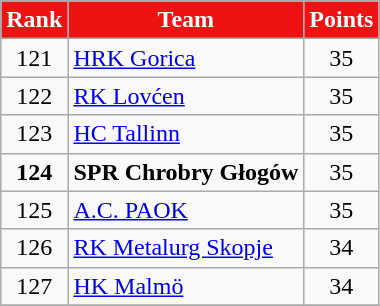<table class="wikitable" style="text-align: center">
<tr>
<th style="color:#FFFFFF; background:#EE1212">Rank</th>
<th style="color:#FFFFFF; background:#EE1212">Team</th>
<th style="color:#FFFFFF; background:#EE1212">Points</th>
</tr>
<tr>
<td>121</td>
<td align=left> <a href='#'>HRK Gorica</a></td>
<td>35</td>
</tr>
<tr>
<td>122</td>
<td align=left> <a href='#'>RK Lovćen</a></td>
<td>35</td>
</tr>
<tr>
<td>123</td>
<td align=left> <a href='#'>HC Tallinn</a></td>
<td>35</td>
</tr>
<tr>
<td><strong>124</strong></td>
<td align=left> <strong>SPR Chrobry Głogów</strong></td>
<td>35</td>
</tr>
<tr>
<td>125</td>
<td align=left> <a href='#'>A.C. PAOK</a></td>
<td>35</td>
</tr>
<tr>
<td>126</td>
<td align=left> <a href='#'>RK Metalurg Skopje</a></td>
<td>34</td>
</tr>
<tr>
<td>127</td>
<td align=left> <a href='#'>HK Malmö</a></td>
<td>34</td>
</tr>
<tr>
</tr>
</table>
